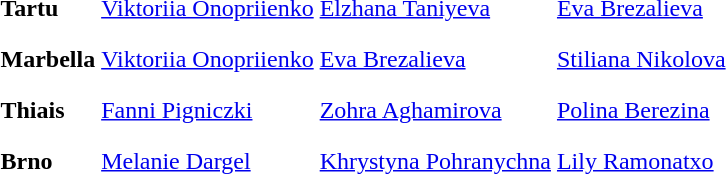<table>
<tr>
<th scope=row style="text-align:left">Tartu</th>
<td style="height:30px;"> <a href='#'>Viktoriia Onopriienko</a></td>
<td style="height:30px;"> <a href='#'>Elzhana Taniyeva</a></td>
<td style="height:30px;"> <a href='#'>Eva Brezalieva</a></td>
</tr>
<tr>
<th scope=row style="text-align:left">Marbella</th>
<td style="height:30px;"> <a href='#'>Viktoriia Onopriienko</a></td>
<td style="height:30px;"> <a href='#'>Eva Brezalieva</a></td>
<td style="height:30px;"> <a href='#'>Stiliana Nikolova</a></td>
</tr>
<tr>
<th scope=row style="text-align:left">Thiais</th>
<td style="height:30px;"> <a href='#'>Fanni Pigniczki</a></td>
<td style="height:30px;"> <a href='#'>Zohra Aghamirova</a></td>
<td style="height:30px;"> <a href='#'>Polina Berezina</a></td>
</tr>
<tr>
<th scope=row style="text-align:left">Brno</th>
<td style="height:30px;"> <a href='#'>Melanie Dargel</a></td>
<td style="height:30px;"> <a href='#'>Khrystyna Pohranychna</a></td>
<td style="height:30px;"> <a href='#'>Lily Ramonatxo</a></td>
</tr>
<tr>
</tr>
</table>
